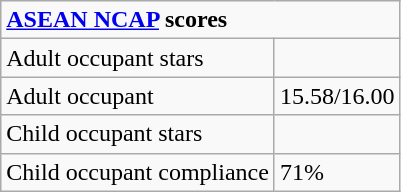<table class="wikitable">
<tr>
<td colspan="2"><strong><a href='#'>ASEAN NCAP</a> scores</strong></td>
</tr>
<tr>
<td>Adult occupant stars</td>
<td></td>
</tr>
<tr>
<td>Adult occupant</td>
<td>15.58/16.00</td>
</tr>
<tr>
<td>Child occupant stars</td>
<td></td>
</tr>
<tr>
<td>Child occupant compliance</td>
<td>71%</td>
</tr>
</table>
